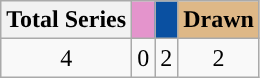<table class="wikitable">
<tr>
<th>Total Series</th>
<th style="background:#E494CC"></th>
<th style="background:#0a50a1"></th>
<th style="background:#deb887">Drawn</th>
</tr>
<tr>
<td align="center">4</td>
<td align="center">0</td>
<td align="center">2</td>
<td align="center">2</td>
</tr>
</table>
